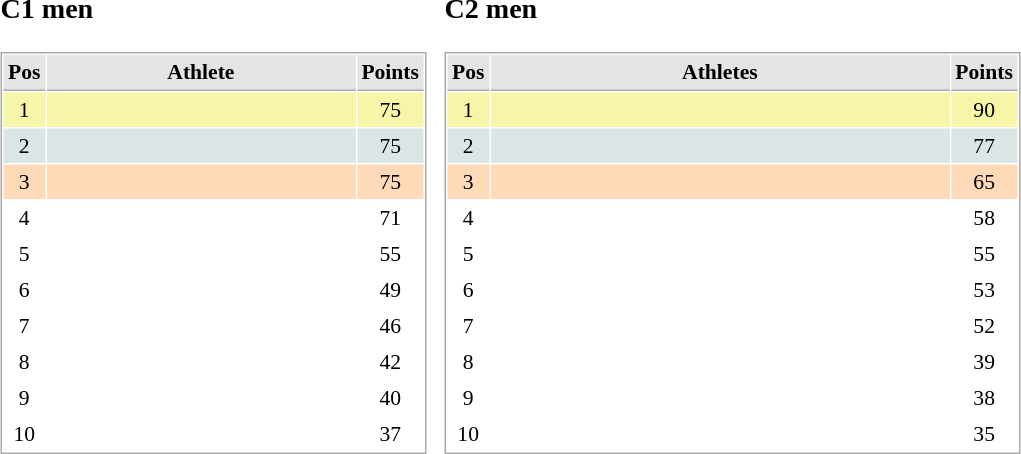<table border="0" cellspacing="10">
<tr>
<td><br><h3>C1 men</h3><table cellspacing="1" cellpadding="3" style="border:1px solid #AAAAAA;font-size:90%">
<tr bgcolor="#E4E4E4">
<th style="border-bottom:1px solid #AAAAAA" width=10>Pos</th>
<th style="border-bottom:1px solid #AAAAAA" width=200>Athlete</th>
<th style="border-bottom:1px solid #AAAAAA" width=20>Points</th>
</tr>
<tr align="center"  bgcolor="#F7F6A8">
<td>1</td>
<td align="left"></td>
<td>75</td>
</tr>
<tr align="center"  bgcolor="#DCE5E5">
<td>2</td>
<td align="left"></td>
<td>75</td>
</tr>
<tr align="center" bgcolor="#FFDAB9">
<td>3</td>
<td align="left"></td>
<td>75</td>
</tr>
<tr align="center">
<td>4</td>
<td align="left"></td>
<td>71</td>
</tr>
<tr align="center">
<td>5</td>
<td align="left"></td>
<td>55</td>
</tr>
<tr align="center">
<td>6</td>
<td align="left"></td>
<td>49</td>
</tr>
<tr align="center">
<td>7</td>
<td align="left"></td>
<td>46</td>
</tr>
<tr align="center">
<td>8</td>
<td align="left"></td>
<td>42</td>
</tr>
<tr align="center">
<td>9</td>
<td align="left"></td>
<td>40</td>
</tr>
<tr align="center">
<td>10</td>
<td align="left"></td>
<td>37</td>
</tr>
</table>
</td>
<td><br><h3>C2 men</h3><table cellspacing="1" cellpadding="3" style="border:1px solid #AAAAAA;font-size:90%">
<tr bgcolor="#E4E4E4">
<th style="border-bottom:1px solid #AAAAAA" width=10>Pos</th>
<th style="border-bottom:1px solid #AAAAAA" width=300>Athletes</th>
<th style="border-bottom:1px solid #AAAAAA" width=20>Points</th>
</tr>
<tr align="center"  bgcolor="#F7F6A8">
<td>1</td>
<td align="left"></td>
<td>90</td>
</tr>
<tr align="center"  bgcolor="#DCE5E5">
<td>2</td>
<td align="left"></td>
<td>77</td>
</tr>
<tr align="center" bgcolor="#FFDAB9">
<td>3</td>
<td align="left"></td>
<td>65</td>
</tr>
<tr align="center">
<td>4</td>
<td align="left"></td>
<td>58</td>
</tr>
<tr align="center">
<td>5</td>
<td align="left"></td>
<td>55</td>
</tr>
<tr align="center">
<td>6</td>
<td align="left"></td>
<td>53</td>
</tr>
<tr align="center">
<td>7</td>
<td align="left"></td>
<td>52</td>
</tr>
<tr align="center">
<td>8</td>
<td align="left"></td>
<td>39</td>
</tr>
<tr align="center">
<td>9</td>
<td align="left"></td>
<td>38</td>
</tr>
<tr align="center">
<td>10</td>
<td align="left"></td>
<td>35</td>
</tr>
</table>
</td>
</tr>
</table>
